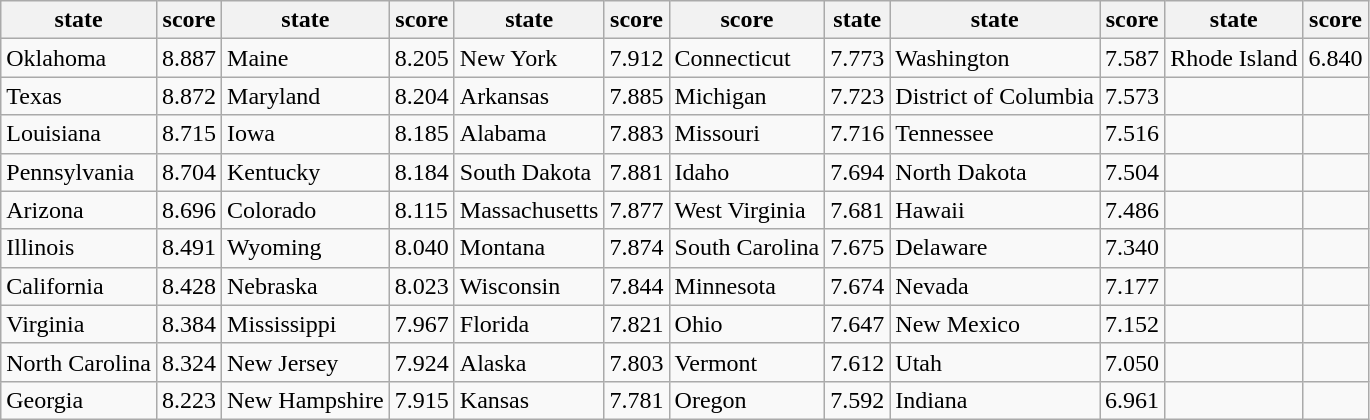<table class="wikitable">
<tr>
<th>state</th>
<th>score</th>
<th>state</th>
<th>score</th>
<th>state</th>
<th>score</th>
<th>score</th>
<th>state</th>
<th>state</th>
<th>score</th>
<th>state</th>
<th>score</th>
</tr>
<tr>
<td><strong></strong> Oklahoma</td>
<td>8.887</td>
<td><strong></strong> Maine</td>
<td>8.205</td>
<td><strong></strong> New York</td>
<td>7.912</td>
<td><strong></strong> Connecticut</td>
<td>7.773</td>
<td><strong></strong> Washington</td>
<td>7.587</td>
<td><strong></strong> Rhode Island</td>
<td>6.840</td>
</tr>
<tr>
<td><strong></strong> Texas</td>
<td>8.872</td>
<td><strong></strong> Maryland</td>
<td>8.204</td>
<td><strong></strong> Arkansas</td>
<td>7.885</td>
<td><strong></strong> Michigan</td>
<td>7.723</td>
<td><strong></strong> District of Columbia</td>
<td>7.573</td>
<td></td>
<td></td>
</tr>
<tr>
<td><strong></strong> Louisiana</td>
<td>8.715</td>
<td><strong></strong> Iowa</td>
<td>8.185</td>
<td><strong></strong> Alabama</td>
<td>7.883</td>
<td><strong></strong> Missouri</td>
<td>7.716</td>
<td><strong></strong> Tennessee</td>
<td>7.516</td>
<td></td>
<td></td>
</tr>
<tr>
<td><strong></strong> Pennsylvania</td>
<td>8.704</td>
<td><strong></strong> Kentucky</td>
<td>8.184</td>
<td><strong></strong> South Dakota</td>
<td>7.881</td>
<td><strong></strong> Idaho</td>
<td>7.694</td>
<td><strong></strong> North Dakota</td>
<td>7.504</td>
<td></td>
<td></td>
</tr>
<tr>
<td><strong></strong> Arizona</td>
<td>8.696</td>
<td><strong></strong> Colorado</td>
<td>8.115</td>
<td><strong></strong> Massachusetts</td>
<td>7.877</td>
<td><strong></strong> West Virginia</td>
<td>7.681</td>
<td><strong></strong> Hawaii</td>
<td>7.486</td>
<td></td>
<td></td>
</tr>
<tr>
<td><strong></strong> Illinois</td>
<td>8.491</td>
<td><strong></strong> Wyoming</td>
<td>8.040</td>
<td><strong></strong> Montana</td>
<td>7.874</td>
<td><strong></strong> South Carolina</td>
<td>7.675</td>
<td><strong></strong> Delaware</td>
<td>7.340</td>
<td></td>
<td></td>
</tr>
<tr>
<td><strong></strong> California</td>
<td>8.428</td>
<td><strong></strong> Nebraska</td>
<td>8.023</td>
<td><strong></strong> Wisconsin</td>
<td>7.844</td>
<td><strong></strong> Minnesota</td>
<td>7.674</td>
<td><strong></strong> Nevada</td>
<td>7.177</td>
<td></td>
<td></td>
</tr>
<tr>
<td><strong></strong> Virginia</td>
<td>8.384</td>
<td><strong></strong> Mississippi</td>
<td>7.967</td>
<td><strong></strong> Florida</td>
<td>7.821</td>
<td><strong></strong> Ohio</td>
<td>7.647</td>
<td><strong></strong> New Mexico</td>
<td>7.152</td>
<td></td>
<td></td>
</tr>
<tr>
<td><strong></strong> North Carolina</td>
<td>8.324</td>
<td><strong></strong> New Jersey</td>
<td>7.924</td>
<td><strong></strong> Alaska</td>
<td>7.803</td>
<td><strong></strong> Vermont</td>
<td>7.612</td>
<td><strong></strong> Utah</td>
<td>7.050</td>
<td></td>
<td></td>
</tr>
<tr>
<td><strong></strong> Georgia</td>
<td>8.223</td>
<td><strong></strong> New Hampshire</td>
<td>7.915</td>
<td><strong></strong> Kansas</td>
<td>7.781</td>
<td><strong></strong> Oregon</td>
<td>7.592</td>
<td><strong></strong> Indiana</td>
<td>6.961</td>
<td></td>
<td></td>
</tr>
</table>
